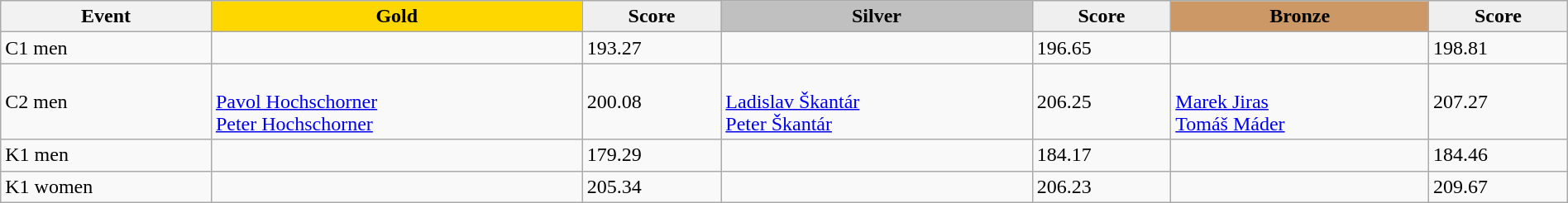<table class="wikitable" width=100%>
<tr>
<th>Event</th>
<td align=center bgcolor="gold"><strong>Gold</strong></td>
<td align=center bgcolor="EFEFEF"><strong>Score</strong></td>
<td align=center bgcolor="silver"><strong>Silver</strong></td>
<td align=center bgcolor="EFEFEF"><strong>Score</strong></td>
<td align=center bgcolor="CC9966"><strong>Bronze</strong></td>
<td align=center bgcolor="EFEFEF"><strong>Score</strong></td>
</tr>
<tr>
<td>C1 men</td>
<td></td>
<td>193.27</td>
<td></td>
<td>196.65</td>
<td></td>
<td>198.81</td>
</tr>
<tr>
<td>C2 men</td>
<td><br><a href='#'>Pavol Hochschorner</a><br><a href='#'>Peter Hochschorner</a></td>
<td>200.08</td>
<td><br><a href='#'>Ladislav Škantár</a><br><a href='#'>Peter Škantár</a></td>
<td>206.25</td>
<td><br><a href='#'>Marek Jiras</a><br><a href='#'>Tomáš Máder</a></td>
<td>207.27</td>
</tr>
<tr>
<td>K1 men</td>
<td></td>
<td>179.29</td>
<td></td>
<td>184.17</td>
<td></td>
<td>184.46</td>
</tr>
<tr>
<td>K1 women</td>
<td></td>
<td>205.34</td>
<td></td>
<td>206.23</td>
<td></td>
<td>209.67</td>
</tr>
</table>
